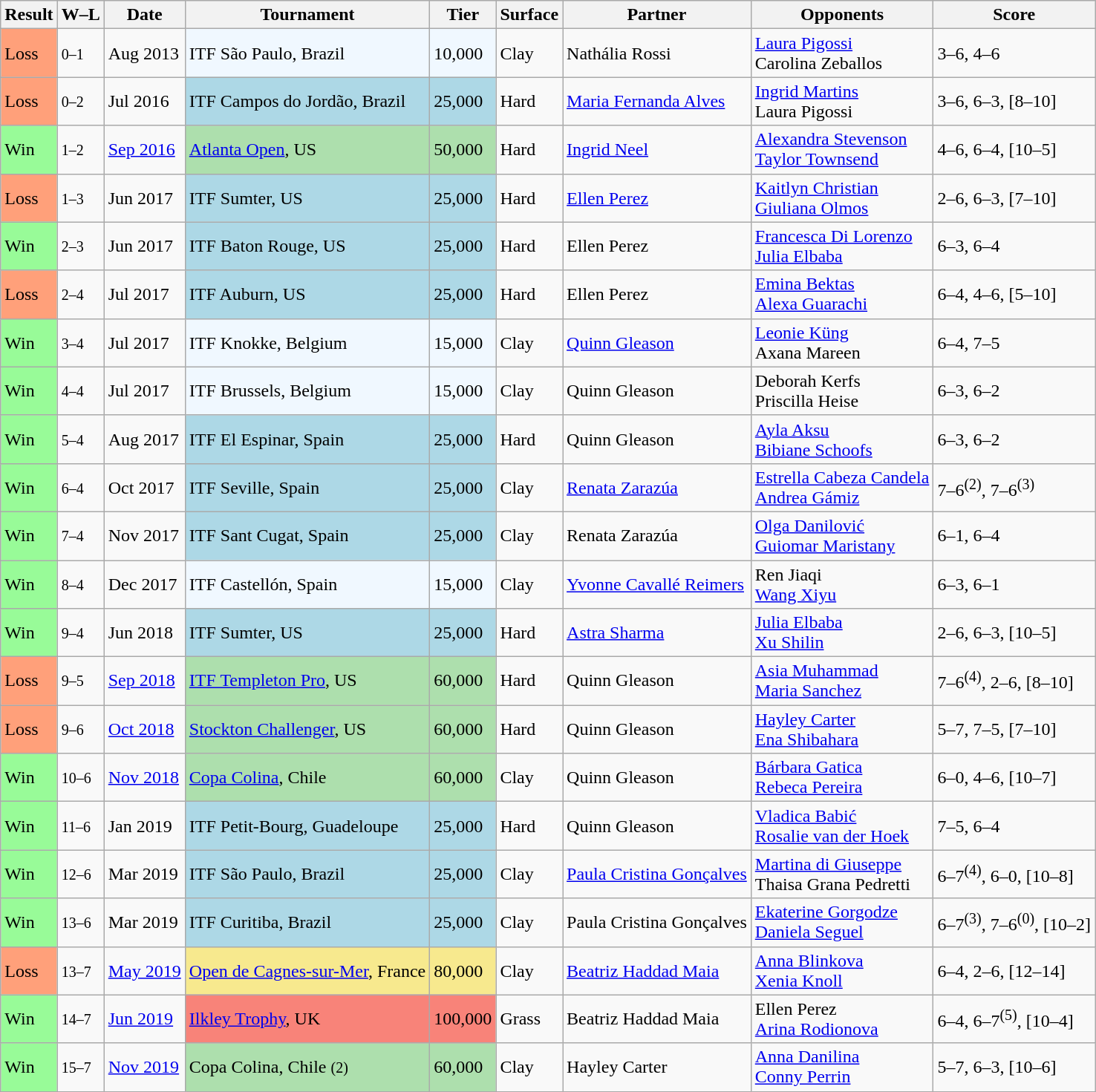<table class="sortable wikitable nowrap">
<tr>
<th>Result</th>
<th class="unsortable">W–L</th>
<th>Date</th>
<th>Tournament</th>
<th>Tier</th>
<th>Surface</th>
<th>Partner</th>
<th>Opponents</th>
<th class="unsortable">Score</th>
</tr>
<tr>
<td style="background:#ffa07a;">Loss</td>
<td><small>0–1</small></td>
<td>Aug 2013</td>
<td style="background:#f0f8ff;">ITF São Paulo, Brazil</td>
<td style="background:#f0f8ff;">10,000</td>
<td>Clay</td>
<td> Nathália Rossi</td>
<td> <a href='#'>Laura Pigossi</a> <br>  Carolina Zeballos</td>
<td>3–6, 4–6</td>
</tr>
<tr>
<td style="background:#ffa07a;">Loss</td>
<td><small>0–2</small></td>
<td>Jul 2016</td>
<td style="background:lightblue;">ITF Campos do Jordão, Brazil</td>
<td style="background:lightblue;">25,000</td>
<td>Hard</td>
<td> <a href='#'>Maria Fernanda Alves</a></td>
<td> <a href='#'>Ingrid Martins</a> <br>  Laura Pigossi</td>
<td>3–6, 6–3, [8–10]</td>
</tr>
<tr>
<td style="background:#98fb98;">Win</td>
<td><small>1–2</small></td>
<td><a href='#'>Sep 2016</a></td>
<td style="background:#addfad;"><a href='#'>Atlanta Open</a>, US</td>
<td style="background:#addfad;">50,000</td>
<td>Hard</td>
<td> <a href='#'>Ingrid Neel</a></td>
<td> <a href='#'>Alexandra Stevenson</a> <br>  <a href='#'>Taylor Townsend</a></td>
<td>4–6, 6–4, [10–5]</td>
</tr>
<tr>
<td style="background:#ffa07a;">Loss</td>
<td><small>1–3</small></td>
<td>Jun 2017</td>
<td style="background:lightblue;">ITF Sumter, US</td>
<td style="background:lightblue;">25,000</td>
<td>Hard</td>
<td> <a href='#'>Ellen Perez</a></td>
<td> <a href='#'>Kaitlyn Christian</a> <br>  <a href='#'>Giuliana Olmos</a></td>
<td>2–6, 6–3, [7–10]</td>
</tr>
<tr>
<td style="background:#98fb98;">Win</td>
<td><small>2–3</small></td>
<td>Jun 2017</td>
<td style="background:lightblue;">ITF Baton Rouge, US</td>
<td style="background:lightblue;">25,000</td>
<td>Hard</td>
<td> Ellen Perez</td>
<td> <a href='#'>Francesca Di Lorenzo</a> <br>  <a href='#'>Julia Elbaba</a></td>
<td>6–3, 6–4</td>
</tr>
<tr>
<td style="background:#ffa07a;">Loss</td>
<td><small>2–4</small></td>
<td>Jul 2017</td>
<td style="background:lightblue;">ITF Auburn, US</td>
<td style="background:lightblue;">25,000</td>
<td>Hard</td>
<td> Ellen Perez</td>
<td> <a href='#'>Emina Bektas</a> <br>  <a href='#'>Alexa Guarachi</a></td>
<td>6–4, 4–6, [5–10]</td>
</tr>
<tr>
<td style="background:#98fb98;">Win</td>
<td><small>3–4</small></td>
<td>Jul 2017</td>
<td style="background:#f0f8ff;">ITF Knokke, Belgium</td>
<td style="background:#f0f8ff;">15,000</td>
<td>Clay</td>
<td> <a href='#'>Quinn Gleason</a></td>
<td> <a href='#'>Leonie Küng</a> <br>  Axana Mareen</td>
<td>6–4, 7–5</td>
</tr>
<tr>
<td style="background:#98fb98;">Win</td>
<td><small>4–4</small></td>
<td>Jul 2017</td>
<td style="background:#f0f8ff;">ITF Brussels, Belgium</td>
<td style="background:#f0f8ff;">15,000</td>
<td>Clay</td>
<td> Quinn Gleason</td>
<td> Deborah Kerfs <br>  Priscilla Heise</td>
<td>6–3, 6–2</td>
</tr>
<tr>
<td style="background:#98fb98;">Win</td>
<td><small>5–4</small></td>
<td>Aug 2017</td>
<td style="background:lightblue;">ITF El Espinar, Spain</td>
<td style="background:lightblue;">25,000</td>
<td>Hard</td>
<td> Quinn Gleason</td>
<td> <a href='#'>Ayla Aksu</a> <br>  <a href='#'>Bibiane Schoofs</a></td>
<td>6–3, 6–2</td>
</tr>
<tr>
<td style="background:#98fb98;">Win</td>
<td><small>6–4</small></td>
<td>Oct 2017</td>
<td style="background:lightblue;">ITF Seville, Spain</td>
<td style="background:lightblue;">25,000</td>
<td>Clay</td>
<td> <a href='#'>Renata Zarazúa</a></td>
<td> <a href='#'>Estrella Cabeza Candela</a> <br>  <a href='#'>Andrea Gámiz</a></td>
<td>7–6<sup>(2)</sup>, 7–6<sup>(3)</sup></td>
</tr>
<tr>
<td style="background:#98fb98;">Win</td>
<td><small>7–4</small></td>
<td>Nov 2017</td>
<td style="background:lightblue;">ITF Sant Cugat, Spain</td>
<td style="background:lightblue;">25,000</td>
<td>Clay</td>
<td> Renata Zarazúa</td>
<td> <a href='#'>Olga Danilović</a> <br>  <a href='#'>Guiomar Maristany</a></td>
<td>6–1, 6–4</td>
</tr>
<tr>
<td style="background:#98fb98;">Win</td>
<td><small>8–4</small></td>
<td>Dec 2017</td>
<td style="background:#f0f8ff;">ITF Castellón, Spain</td>
<td style="background:#f0f8ff;">15,000</td>
<td>Clay</td>
<td> <a href='#'>Yvonne Cavallé Reimers</a></td>
<td> Ren Jiaqi <br>  <a href='#'>Wang Xiyu</a></td>
<td>6–3, 6–1</td>
</tr>
<tr>
<td style="background:#98fb98;">Win</td>
<td><small>9–4</small></td>
<td>Jun 2018</td>
<td style="background:lightblue">ITF Sumter, US</td>
<td style="background:lightblue">25,000</td>
<td>Hard</td>
<td> <a href='#'>Astra Sharma</a></td>
<td> <a href='#'>Julia Elbaba</a> <br>  <a href='#'>Xu Shilin</a></td>
<td>2–6, 6–3, [10–5]</td>
</tr>
<tr>
<td style="background:#ffa07a;">Loss</td>
<td><small>9–5</small></td>
<td><a href='#'>Sep 2018</a></td>
<td style="background:#addfad;"><a href='#'>ITF Templeton Pro</a>, US</td>
<td style="background:#addfad;">60,000</td>
<td>Hard</td>
<td> Quinn Gleason</td>
<td> <a href='#'>Asia Muhammad</a> <br>  <a href='#'>Maria Sanchez</a></td>
<td>7–6<sup>(4)</sup>, 2–6, [8–10]</td>
</tr>
<tr>
<td style="background:#ffa07a;">Loss</td>
<td><small>9–6</small></td>
<td><a href='#'>Oct 2018</a></td>
<td style="background:#addfad;"><a href='#'>Stockton Challenger</a>, US</td>
<td style="background:#addfad;">60,000</td>
<td>Hard</td>
<td> Quinn Gleason</td>
<td> <a href='#'>Hayley Carter</a> <br>  <a href='#'>Ena Shibahara</a></td>
<td>5–7, 7–5, [7–10]</td>
</tr>
<tr>
<td style="background:#98fb98;">Win</td>
<td><small>10–6</small></td>
<td><a href='#'>Nov 2018</a></td>
<td style="background:#addfad;"><a href='#'>Copa Colina</a>, Chile</td>
<td style="background:#addfad;">60,000</td>
<td>Clay</td>
<td> Quinn Gleason</td>
<td> <a href='#'>Bárbara Gatica</a> <br>  <a href='#'>Rebeca Pereira</a></td>
<td>6–0, 4–6, [10–7]</td>
</tr>
<tr>
<td style="background:#98fb98;">Win</td>
<td><small>11–6</small></td>
<td>Jan 2019</td>
<td style="background:lightblue">ITF Petit-Bourg, Guadeloupe</td>
<td style="background:lightblue">25,000</td>
<td>Hard</td>
<td> Quinn Gleason</td>
<td> <a href='#'>Vladica Babić</a> <br>  <a href='#'>Rosalie van der Hoek</a></td>
<td>7–5, 6–4</td>
</tr>
<tr>
<td style="background:#98fb98;">Win</td>
<td><small>12–6</small></td>
<td>Mar 2019</td>
<td style="background:lightblue">ITF São Paulo, Brazil</td>
<td style="background:lightblue">25,000</td>
<td>Clay</td>
<td> <a href='#'>Paula Cristina Gonçalves</a></td>
<td> <a href='#'>Martina di Giuseppe</a> <br>  Thaisa Grana Pedretti</td>
<td>6–7<sup>(4)</sup>, 6–0, [10–8]</td>
</tr>
<tr>
<td style="background:#98fb98;">Win</td>
<td><small>13–6</small></td>
<td>Mar 2019</td>
<td bgcolor=lightblue>ITF Curitiba, Brazil</td>
<td bgcolor=lightblue>25,000</td>
<td>Clay</td>
<td> Paula Cristina Gonçalves</td>
<td> <a href='#'>Ekaterine Gorgodze</a> <br>  <a href='#'>Daniela Seguel</a></td>
<td>6–7<sup>(3)</sup>, 7–6<sup>(0)</sup>, [10–2]</td>
</tr>
<tr>
<td style="background:#ffa07a;">Loss</td>
<td><small>13–7</small></td>
<td><a href='#'>May 2019</a></td>
<td style="background:#f7e98e;"><a href='#'>Open de Cagnes-sur-Mer</a>, France</td>
<td style="background:#f7e98e;">80,000</td>
<td>Clay</td>
<td> <a href='#'>Beatriz Haddad Maia</a></td>
<td> <a href='#'>Anna Blinkova</a> <br>  <a href='#'>Xenia Knoll</a></td>
<td>6–4, 2–6, [12–14]</td>
</tr>
<tr>
<td style="background:#98fb98;">Win</td>
<td><small>14–7</small></td>
<td><a href='#'>Jun 2019</a></td>
<td style="background:#f88379;"><a href='#'>Ilkley Trophy</a>, UK</td>
<td style="background:#f88379;">100,000</td>
<td>Grass</td>
<td> Beatriz Haddad Maia</td>
<td> Ellen Perez <br>  <a href='#'>Arina Rodionova</a></td>
<td>6–4, 6–7<sup>(5)</sup>, [10–4]</td>
</tr>
<tr>
<td style="background:#98fb98;">Win</td>
<td><small>15–7</small></td>
<td><a href='#'>Nov 2019</a></td>
<td style="background:#addfad;">Copa Colina, Chile <small>(2)</small></td>
<td style="background:#addfad;">60,000</td>
<td>Clay</td>
<td> Hayley Carter</td>
<td> <a href='#'>Anna Danilina</a> <br>  <a href='#'>Conny Perrin</a></td>
<td>5–7, 6–3, [10–6]</td>
</tr>
</table>
